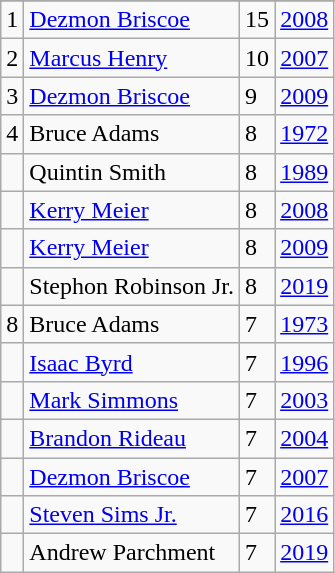<table class="wikitable">
<tr>
</tr>
<tr>
<td>1</td>
<td><a href='#'>Dezmon Briscoe</a></td>
<td>15</td>
<td><a href='#'>2008</a></td>
</tr>
<tr>
<td>2</td>
<td><a href='#'>Marcus Henry</a></td>
<td>10</td>
<td><a href='#'>2007</a></td>
</tr>
<tr>
<td>3</td>
<td><a href='#'>Dezmon Briscoe</a></td>
<td>9</td>
<td><a href='#'>2009</a></td>
</tr>
<tr>
<td>4</td>
<td>Bruce Adams</td>
<td>8</td>
<td><a href='#'>1972</a></td>
</tr>
<tr>
<td></td>
<td>Quintin Smith</td>
<td>8</td>
<td><a href='#'>1989</a></td>
</tr>
<tr>
<td></td>
<td><a href='#'>Kerry Meier</a></td>
<td>8</td>
<td><a href='#'>2008</a></td>
</tr>
<tr>
<td></td>
<td><a href='#'>Kerry Meier</a></td>
<td>8</td>
<td><a href='#'>2009</a></td>
</tr>
<tr>
<td></td>
<td>Stephon Robinson Jr.</td>
<td>8</td>
<td><a href='#'>2019</a></td>
</tr>
<tr>
<td>8</td>
<td>Bruce Adams</td>
<td>7</td>
<td><a href='#'>1973</a></td>
</tr>
<tr>
<td></td>
<td><a href='#'>Isaac Byrd</a></td>
<td>7</td>
<td><a href='#'>1996</a></td>
</tr>
<tr>
<td></td>
<td><a href='#'>Mark Simmons</a></td>
<td>7</td>
<td><a href='#'>2003</a></td>
</tr>
<tr>
<td></td>
<td><a href='#'>Brandon Rideau</a></td>
<td>7</td>
<td><a href='#'>2004</a></td>
</tr>
<tr>
<td></td>
<td><a href='#'>Dezmon Briscoe</a></td>
<td>7</td>
<td><a href='#'>2007</a></td>
</tr>
<tr>
<td></td>
<td><a href='#'>Steven Sims Jr.</a></td>
<td>7</td>
<td><a href='#'>2016</a></td>
</tr>
<tr>
<td></td>
<td>Andrew Parchment</td>
<td>7</td>
<td><a href='#'>2019</a></td>
</tr>
</table>
